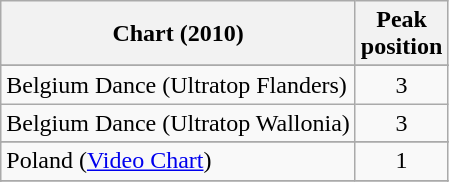<table class="wikitable sortable">
<tr>
<th>Chart (2010)</th>
<th>Peak<br>position</th>
</tr>
<tr>
</tr>
<tr>
<td>Belgium Dance (Ultratop Flanders)</td>
<td style="text-align:center;">3</td>
</tr>
<tr>
<td>Belgium Dance (Ultratop Wallonia)</td>
<td style="text-align:center;">3</td>
</tr>
<tr>
</tr>
<tr>
</tr>
<tr>
</tr>
<tr>
</tr>
<tr>
<td>Poland (<a href='#'>Video Chart</a>)</td>
<td style="text-align:center;">1</td>
</tr>
<tr>
</tr>
<tr>
</tr>
<tr>
</tr>
<tr>
</tr>
<tr>
</tr>
</table>
